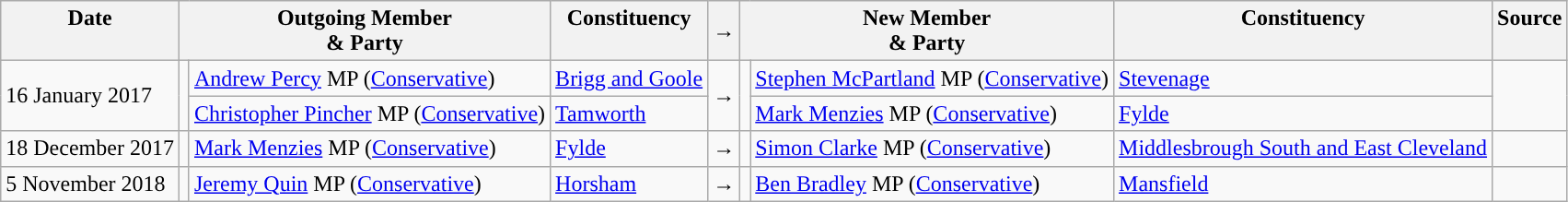<table class="wikitable">
<tr>
<th valign="top">Date</th>
<th colspan="2" valign="top">Outgoing Member<br>& Party</th>
<th valign="top">Constituency</th>
<th>→</th>
<th colspan="2" valign="top">New Member<br>& Party</th>
<th valign="top">Constituency</th>
<th valign="top">Source</th>
</tr>
<tr>
<td rowspan=2>16 January 2017</td>
<td rowspan=2 style="color:inherit;background:"></td>
<td><a href='#'>Andrew Percy</a> MP (<a href='#'>Conservative</a>)</td>
<td><a href='#'>Brigg and Goole</a></td>
<td rowspan=2>→</td>
<td rowspan=2 style="color:inherit;background:"></td>
<td><a href='#'>Stephen McPartland</a> MP (<a href='#'>Conservative</a>)</td>
<td><a href='#'>Stevenage</a></td>
<td rowspan=2></td>
</tr>
<tr>
<td><a href='#'>Christopher Pincher</a> MP (<a href='#'>Conservative</a>)</td>
<td><a href='#'>Tamworth</a></td>
<td><a href='#'>Mark Menzies</a> MP (<a href='#'>Conservative</a>)</td>
<td><a href='#'>Fylde</a></td>
</tr>
<tr>
<td>18 December 2017</td>
<td style="color:inherit;background:"></td>
<td><a href='#'>Mark Menzies</a> MP (<a href='#'>Conservative</a>)</td>
<td><a href='#'>Fylde</a></td>
<td>→</td>
<td style="color:inherit;background:"></td>
<td><a href='#'>Simon Clarke</a> MP (<a href='#'>Conservative</a>)</td>
<td><a href='#'>Middlesbrough South and East Cleveland</a></td>
<td></td>
</tr>
<tr>
<td>5 November 2018</td>
<td style="color:inherit;background:"></td>
<td><a href='#'>Jeremy Quin</a> MP (<a href='#'>Conservative</a>)</td>
<td><a href='#'>Horsham</a></td>
<td>→</td>
<td style="color:inherit;background:"></td>
<td><a href='#'>Ben Bradley</a> MP (<a href='#'>Conservative</a>)</td>
<td><a href='#'>Mansfield</a></td>
<td></td>
</tr>
</table>
